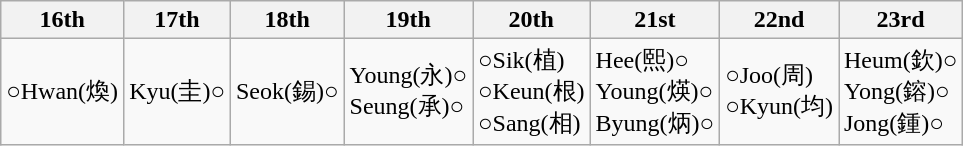<table class="wikitable">
<tr>
<th>16th</th>
<th>17th</th>
<th>18th</th>
<th>19th</th>
<th>20th</th>
<th>21st</th>
<th>22nd</th>
<th>23rd</th>
</tr>
<tr>
<td>○Hwan(煥)</td>
<td>Kyu(圭)○</td>
<td>Seok(錫)○</td>
<td>Young(永)○<br>Seung(承)○</td>
<td>○Sik(植)<br>○Keun(根)<br>○Sang(相)</td>
<td>Hee(熙)○<br>Young(煐)○<br>Byung(炳)○</td>
<td>○Joo(周)<br>○Kyun(均)</td>
<td>Heum(欽)○<br>Yong(鎔)○<br>Jong(鍾)○</td>
</tr>
</table>
